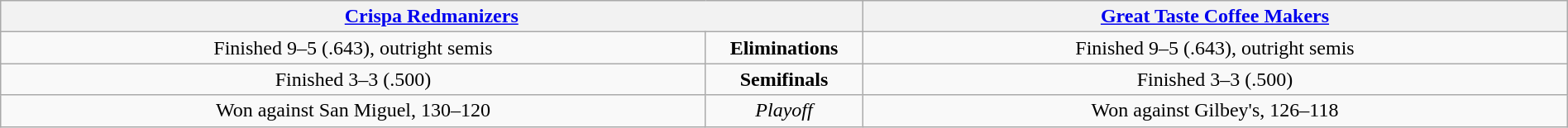<table class=wikitable width=100%>
<tr align=center>
<th colspan=2 width=45%><a href='#'>Crispa Redmanizers</a></th>
<th colspan=2 width=45%><a href='#'>Great Taste Coffee Makers</a></th>
</tr>
<tr align=center>
<td>Finished 9–5 (.643), outright semis</td>
<td colspan=2><strong>Eliminations</strong></td>
<td>Finished 9–5 (.643), outright semis</td>
</tr>
<tr align=center>
<td>Finished 3–3 (.500)</td>
<td colspan=2><strong>Semifinals</strong></td>
<td>Finished 3–3 (.500)</td>
</tr>
<tr align=center>
<td rowspan=2 width=45%>Won against San Miguel, 130–120</td>
<td colspan=2><em>Playoff</em></td>
<td>Won against Gilbey's, 126–118</td>
</tr>
</table>
